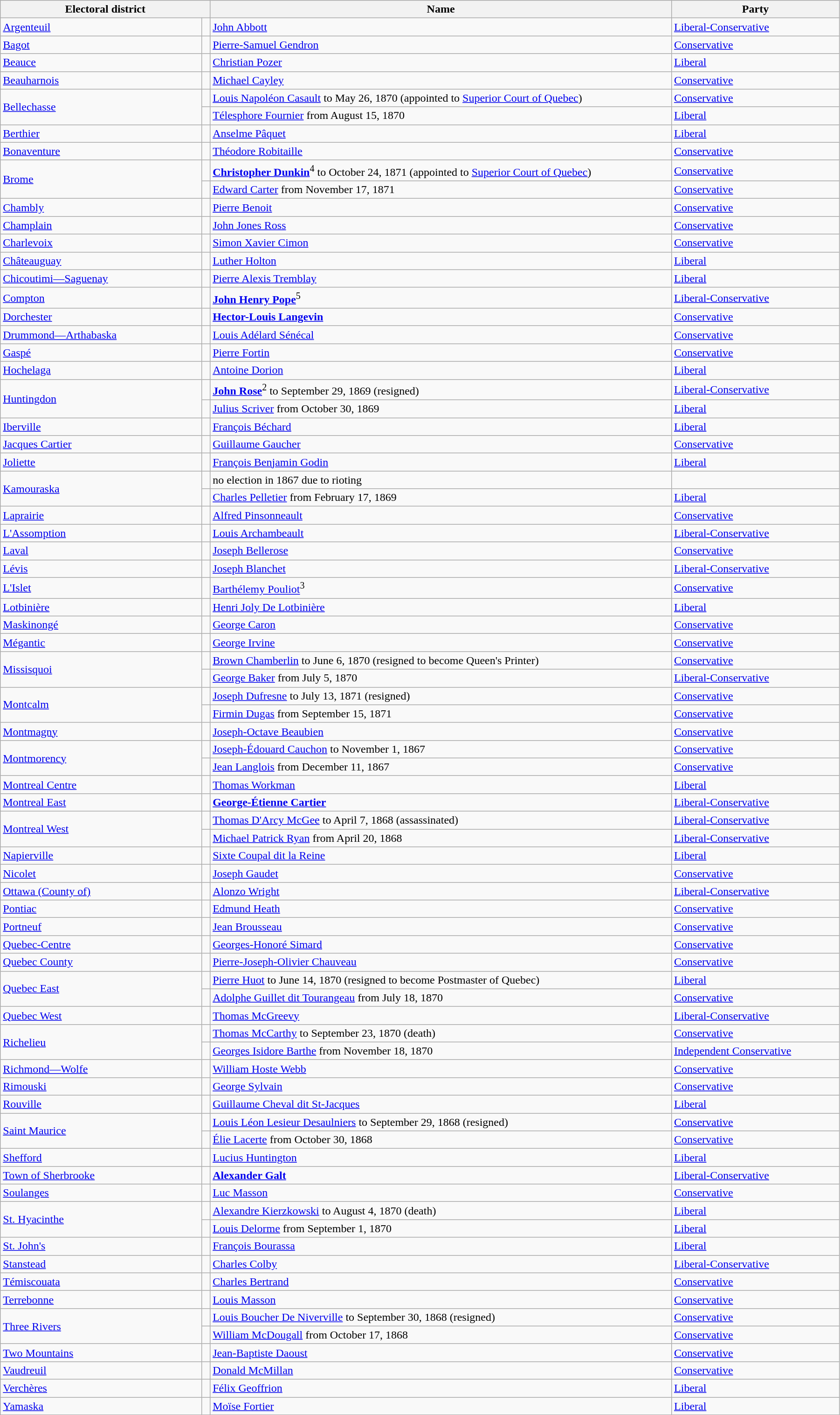<table class="wikitable" width=95%>
<tr>
<th colspan=2 width=25%>Electoral district</th>
<th>Name</th>
<th width=20%>Party</th>
</tr>
<tr>
<td width=24%><a href='#'>Argenteuil</a></td>
<td></td>
<td><a href='#'>John Abbott</a></td>
<td><a href='#'>Liberal-Conservative</a></td>
</tr>
<tr>
<td><a href='#'>Bagot</a></td>
<td></td>
<td><a href='#'>Pierre-Samuel Gendron</a></td>
<td><a href='#'>Conservative</a></td>
</tr>
<tr>
<td><a href='#'>Beauce</a></td>
<td></td>
<td><a href='#'>Christian Pozer</a></td>
<td><a href='#'>Liberal</a></td>
</tr>
<tr>
<td><a href='#'>Beauharnois</a></td>
<td></td>
<td><a href='#'>Michael Cayley</a></td>
<td><a href='#'>Conservative</a></td>
</tr>
<tr>
<td rowspan=2><a href='#'>Bellechasse</a></td>
<td></td>
<td><a href='#'>Louis Napoléon Casault</a> to May 26, 1870 (appointed to <a href='#'>Superior Court of Quebec</a>)</td>
<td><a href='#'>Conservative</a></td>
</tr>
<tr>
<td></td>
<td><a href='#'>Télesphore Fournier</a> from August 15, 1870</td>
<td><a href='#'>Liberal</a></td>
</tr>
<tr>
<td><a href='#'>Berthier</a></td>
<td></td>
<td><a href='#'>Anselme Pâquet</a></td>
<td><a href='#'>Liberal</a></td>
</tr>
<tr>
<td><a href='#'>Bonaventure</a></td>
<td></td>
<td><a href='#'>Théodore Robitaille</a></td>
<td><a href='#'>Conservative</a></td>
</tr>
<tr>
<td rowspan=2><a href='#'>Brome</a></td>
<td></td>
<td><strong><a href='#'>Christopher Dunkin</a></strong><sup>4</sup> to October 24, 1871 (appointed to <a href='#'>Superior Court of Quebec</a>)</td>
<td><a href='#'>Conservative</a></td>
</tr>
<tr>
<td></td>
<td><a href='#'>Edward Carter</a> from November 17, 1871</td>
<td><a href='#'>Conservative</a></td>
</tr>
<tr>
<td><a href='#'>Chambly</a></td>
<td></td>
<td><a href='#'>Pierre Benoit</a></td>
<td><a href='#'>Conservative</a></td>
</tr>
<tr>
<td><a href='#'>Champlain</a></td>
<td></td>
<td><a href='#'>John Jones Ross</a></td>
<td><a href='#'>Conservative</a></td>
</tr>
<tr>
<td><a href='#'>Charlevoix</a></td>
<td></td>
<td><a href='#'>Simon Xavier Cimon</a></td>
<td><a href='#'>Conservative</a></td>
</tr>
<tr>
<td><a href='#'>Châteauguay</a></td>
<td></td>
<td><a href='#'>Luther Holton</a></td>
<td><a href='#'>Liberal</a></td>
</tr>
<tr>
<td><a href='#'>Chicoutimi—Saguenay</a></td>
<td></td>
<td><a href='#'>Pierre Alexis Tremblay</a></td>
<td><a href='#'>Liberal</a></td>
</tr>
<tr>
<td><a href='#'>Compton</a></td>
<td></td>
<td><strong><a href='#'>John Henry Pope</a></strong><sup>5</sup></td>
<td><a href='#'>Liberal-Conservative</a></td>
</tr>
<tr>
<td><a href='#'>Dorchester</a></td>
<td></td>
<td><strong><a href='#'>Hector-Louis Langevin</a></strong></td>
<td><a href='#'>Conservative</a></td>
</tr>
<tr>
<td><a href='#'>Drummond—Arthabaska</a></td>
<td></td>
<td><a href='#'>Louis Adélard Sénécal</a></td>
<td><a href='#'>Conservative</a></td>
</tr>
<tr>
<td><a href='#'>Gaspé</a></td>
<td></td>
<td><a href='#'>Pierre Fortin</a></td>
<td><a href='#'>Conservative</a></td>
</tr>
<tr>
<td><a href='#'>Hochelaga</a></td>
<td></td>
<td><a href='#'>Antoine Dorion</a></td>
<td><a href='#'>Liberal</a></td>
</tr>
<tr>
<td rowspan=2><a href='#'>Huntingdon</a></td>
<td></td>
<td><strong><a href='#'>John Rose</a></strong><sup>2</sup> to September 29, 1869 (resigned)</td>
<td><a href='#'>Liberal-Conservative</a></td>
</tr>
<tr>
<td></td>
<td><a href='#'>Julius Scriver</a> from October 30, 1869</td>
<td><a href='#'>Liberal</a></td>
</tr>
<tr>
<td><a href='#'>Iberville</a></td>
<td></td>
<td><a href='#'>François Béchard</a></td>
<td><a href='#'>Liberal</a></td>
</tr>
<tr>
<td><a href='#'>Jacques Cartier</a></td>
<td></td>
<td><a href='#'>Guillaume Gaucher</a></td>
<td><a href='#'>Conservative</a></td>
</tr>
<tr>
<td><a href='#'>Joliette</a></td>
<td></td>
<td><a href='#'>François Benjamin Godin</a></td>
<td><a href='#'>Liberal</a></td>
</tr>
<tr>
<td rowspan=2><a href='#'>Kamouraska</a></td>
<td></td>
<td>no election in 1867 due to rioting</td>
<td></td>
</tr>
<tr>
<td></td>
<td><a href='#'>Charles Pelletier</a> from February 17, 1869</td>
<td><a href='#'>Liberal</a></td>
</tr>
<tr>
<td><a href='#'>Laprairie</a></td>
<td></td>
<td><a href='#'>Alfred Pinsonneault</a></td>
<td><a href='#'>Conservative</a></td>
</tr>
<tr>
<td><a href='#'>L'Assomption</a></td>
<td></td>
<td><a href='#'>Louis Archambeault</a></td>
<td><a href='#'>Liberal-Conservative</a></td>
</tr>
<tr>
<td><a href='#'>Laval</a></td>
<td></td>
<td><a href='#'>Joseph Bellerose</a></td>
<td><a href='#'>Conservative</a></td>
</tr>
<tr>
<td><a href='#'>Lévis</a></td>
<td></td>
<td><a href='#'>Joseph Blanchet</a></td>
<td><a href='#'>Liberal-Conservative</a></td>
</tr>
<tr>
<td><a href='#'>L'Islet</a></td>
<td></td>
<td><a href='#'>Barthélemy Pouliot</a><sup>3</sup></td>
<td><a href='#'>Conservative</a></td>
</tr>
<tr>
<td><a href='#'>Lotbinière</a></td>
<td></td>
<td><a href='#'>Henri Joly De Lotbinière</a></td>
<td><a href='#'>Liberal</a></td>
</tr>
<tr>
<td><a href='#'>Maskinongé</a></td>
<td></td>
<td><a href='#'>George Caron</a></td>
<td><a href='#'>Conservative</a></td>
</tr>
<tr>
<td><a href='#'>Mégantic</a></td>
<td></td>
<td><a href='#'>George Irvine</a></td>
<td><a href='#'>Conservative</a></td>
</tr>
<tr>
<td rowspan=2><a href='#'>Missisquoi</a></td>
<td></td>
<td><a href='#'>Brown Chamberlin</a> to June 6, 1870 (resigned to become Queen's Printer)</td>
<td><a href='#'>Conservative</a></td>
</tr>
<tr>
<td></td>
<td><a href='#'>George Baker</a> from July 5, 1870</td>
<td><a href='#'>Liberal-Conservative</a></td>
</tr>
<tr>
<td rowspan=2><a href='#'>Montcalm</a></td>
<td></td>
<td><a href='#'>Joseph Dufresne</a> to July 13, 1871 (resigned)</td>
<td><a href='#'>Conservative</a></td>
</tr>
<tr>
<td></td>
<td><a href='#'>Firmin Dugas</a> from September 15, 1871</td>
<td><a href='#'>Conservative</a></td>
</tr>
<tr>
<td><a href='#'>Montmagny</a></td>
<td></td>
<td><a href='#'>Joseph-Octave Beaubien</a></td>
<td><a href='#'>Conservative</a></td>
</tr>
<tr>
<td rowspan=2><a href='#'>Montmorency</a></td>
<td></td>
<td><a href='#'>Joseph-Édouard Cauchon</a> to November 1, 1867</td>
<td><a href='#'>Conservative</a></td>
</tr>
<tr>
<td></td>
<td><a href='#'>Jean Langlois</a> from December 11, 1867</td>
<td><a href='#'>Conservative</a></td>
</tr>
<tr>
<td><a href='#'>Montreal Centre</a></td>
<td></td>
<td><a href='#'>Thomas Workman</a></td>
<td><a href='#'>Liberal</a></td>
</tr>
<tr>
<td><a href='#'>Montreal East</a></td>
<td></td>
<td><strong><a href='#'>George-Étienne Cartier</a></strong></td>
<td><a href='#'>Liberal-Conservative</a></td>
</tr>
<tr>
<td rowspan=2><a href='#'>Montreal West</a></td>
<td></td>
<td><a href='#'>Thomas D'Arcy McGee</a> to April 7, 1868 (assassinated)</td>
<td><a href='#'>Liberal-Conservative</a></td>
</tr>
<tr>
<td></td>
<td><a href='#'>Michael Patrick Ryan</a> from April 20, 1868</td>
<td><a href='#'>Liberal-Conservative</a></td>
</tr>
<tr>
<td><a href='#'>Napierville</a></td>
<td></td>
<td><a href='#'>Sixte Coupal dit la Reine</a></td>
<td><a href='#'>Liberal</a></td>
</tr>
<tr>
<td><a href='#'>Nicolet</a></td>
<td></td>
<td><a href='#'>Joseph Gaudet</a></td>
<td><a href='#'>Conservative</a></td>
</tr>
<tr>
<td><a href='#'>Ottawa (County of)</a></td>
<td></td>
<td><a href='#'>Alonzo Wright</a></td>
<td><a href='#'>Liberal-Conservative</a></td>
</tr>
<tr>
<td><a href='#'>Pontiac</a></td>
<td></td>
<td><a href='#'>Edmund Heath</a></td>
<td><a href='#'>Conservative</a></td>
</tr>
<tr>
<td><a href='#'>Portneuf</a></td>
<td></td>
<td><a href='#'>Jean Brousseau</a></td>
<td><a href='#'>Conservative</a></td>
</tr>
<tr>
<td><a href='#'>Quebec-Centre</a></td>
<td></td>
<td><a href='#'>Georges-Honoré Simard</a></td>
<td><a href='#'>Conservative</a></td>
</tr>
<tr>
<td><a href='#'>Quebec County</a></td>
<td></td>
<td><a href='#'>Pierre-Joseph-Olivier Chauveau</a></td>
<td><a href='#'>Conservative</a></td>
</tr>
<tr>
<td rowspan=2><a href='#'>Quebec East</a></td>
<td></td>
<td><a href='#'>Pierre Huot</a> to June 14, 1870 (resigned to become Postmaster of Quebec)</td>
<td><a href='#'>Liberal</a></td>
</tr>
<tr>
<td></td>
<td><a href='#'>Adolphe Guillet dit Tourangeau</a> from July 18, 1870</td>
<td><a href='#'>Conservative</a></td>
</tr>
<tr>
<td><a href='#'>Quebec West</a></td>
<td></td>
<td><a href='#'>Thomas McGreevy</a></td>
<td><a href='#'>Liberal-Conservative</a></td>
</tr>
<tr>
<td rowspan=2><a href='#'>Richelieu</a></td>
<td></td>
<td><a href='#'>Thomas McCarthy</a> to September 23, 1870 (death)</td>
<td><a href='#'>Conservative</a></td>
</tr>
<tr>
<td></td>
<td><a href='#'>Georges Isidore Barthe</a> from November 18, 1870</td>
<td><a href='#'>Independent Conservative</a></td>
</tr>
<tr>
<td><a href='#'>Richmond—Wolfe</a></td>
<td></td>
<td><a href='#'>William Hoste Webb</a></td>
<td><a href='#'>Conservative</a></td>
</tr>
<tr>
<td><a href='#'>Rimouski</a></td>
<td></td>
<td><a href='#'>George Sylvain</a></td>
<td><a href='#'>Conservative</a></td>
</tr>
<tr>
<td><a href='#'>Rouville</a></td>
<td></td>
<td><a href='#'>Guillaume Cheval dit St-Jacques</a></td>
<td><a href='#'>Liberal</a></td>
</tr>
<tr>
<td rowspan=2><a href='#'>Saint Maurice</a></td>
<td></td>
<td><a href='#'>Louis Léon Lesieur Desaulniers</a> to September 29, 1868 (resigned)</td>
<td><a href='#'>Conservative</a></td>
</tr>
<tr>
<td></td>
<td><a href='#'>Élie Lacerte</a> from October 30, 1868</td>
<td><a href='#'>Conservative</a></td>
</tr>
<tr>
<td><a href='#'>Shefford</a></td>
<td></td>
<td><a href='#'>Lucius Huntington</a></td>
<td><a href='#'>Liberal</a></td>
</tr>
<tr>
<td><a href='#'>Town of Sherbrooke</a></td>
<td></td>
<td><strong><a href='#'>Alexander Galt</a></strong></td>
<td><a href='#'>Liberal-Conservative</a></td>
</tr>
<tr>
<td><a href='#'>Soulanges</a></td>
<td></td>
<td><a href='#'>Luc Masson</a></td>
<td><a href='#'>Conservative</a></td>
</tr>
<tr>
<td rowspan=2><a href='#'>St. Hyacinthe</a></td>
<td></td>
<td><a href='#'>Alexandre Kierzkowski</a> to August 4, 1870 (death)</td>
<td><a href='#'>Liberal</a></td>
</tr>
<tr>
<td></td>
<td><a href='#'>Louis Delorme</a> from September 1, 1870</td>
<td><a href='#'>Liberal</a></td>
</tr>
<tr>
<td><a href='#'>St. John's</a></td>
<td></td>
<td><a href='#'>François Bourassa</a></td>
<td><a href='#'>Liberal</a></td>
</tr>
<tr>
<td><a href='#'>Stanstead</a></td>
<td></td>
<td><a href='#'>Charles Colby</a></td>
<td><a href='#'>Liberal-Conservative</a></td>
</tr>
<tr>
<td><a href='#'>Témiscouata</a></td>
<td></td>
<td><a href='#'>Charles Bertrand</a></td>
<td><a href='#'>Conservative</a></td>
</tr>
<tr>
<td><a href='#'>Terrebonne</a></td>
<td></td>
<td><a href='#'>Louis Masson</a></td>
<td><a href='#'>Conservative</a></td>
</tr>
<tr>
<td rowspan=2><a href='#'>Three Rivers</a></td>
<td></td>
<td><a href='#'>Louis Boucher De Niverville</a> to September 30, 1868 (resigned)</td>
<td><a href='#'>Conservative</a></td>
</tr>
<tr>
<td></td>
<td><a href='#'>William McDougall</a> from October 17, 1868</td>
<td><a href='#'>Conservative</a></td>
</tr>
<tr>
<td><a href='#'>Two Mountains</a></td>
<td></td>
<td><a href='#'>Jean-Baptiste Daoust</a></td>
<td><a href='#'>Conservative</a></td>
</tr>
<tr>
<td><a href='#'>Vaudreuil</a></td>
<td></td>
<td><a href='#'>Donald McMillan</a></td>
<td><a href='#'>Conservative</a></td>
</tr>
<tr>
<td><a href='#'>Verchères</a></td>
<td></td>
<td><a href='#'>Félix Geoffrion</a></td>
<td><a href='#'>Liberal</a></td>
</tr>
<tr>
<td><a href='#'>Yamaska</a></td>
<td></td>
<td><a href='#'>Moïse Fortier</a></td>
<td><a href='#'>Liberal</a></td>
</tr>
</table>
